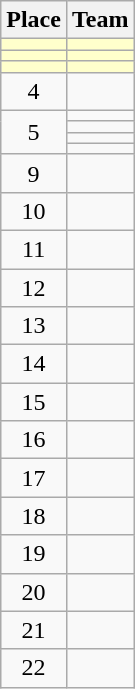<table class="wikitable">
<tr>
<th>Place</th>
<th>Team</th>
</tr>
<tr bgcolor=#ffffcc>
<td align=center></td>
<td></td>
</tr>
<tr bgcolor=#ffffcc>
<td align=center></td>
<td></td>
</tr>
<tr bgcolor=#ffffcc>
<td align=center></td>
<td></td>
</tr>
<tr>
<td align=center>4</td>
<td></td>
</tr>
<tr>
<td align=center rowspan="4">5</td>
<td></td>
</tr>
<tr>
<td></td>
</tr>
<tr>
<td></td>
</tr>
<tr>
<td></td>
</tr>
<tr>
<td align=center>9</td>
<td></td>
</tr>
<tr>
<td align=center>10</td>
<td></td>
</tr>
<tr>
<td align=center>11</td>
<td></td>
</tr>
<tr>
<td align=center>12</td>
<td></td>
</tr>
<tr>
<td align=center>13</td>
<td></td>
</tr>
<tr>
<td align=center>14</td>
<td></td>
</tr>
<tr>
<td align=center>15</td>
<td></td>
</tr>
<tr>
<td align=center>16</td>
<td></td>
</tr>
<tr>
<td align=center>17</td>
<td></td>
</tr>
<tr>
<td align=center>18</td>
<td></td>
</tr>
<tr>
<td align=center>19</td>
<td></td>
</tr>
<tr>
<td align=center>20</td>
<td></td>
</tr>
<tr>
<td align=center>21</td>
<td></td>
</tr>
<tr>
<td align=center>22</td>
<td></td>
</tr>
</table>
